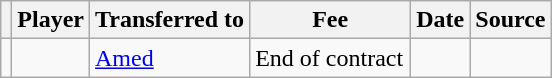<table class="wikitable plainrowheaders sortable">
<tr>
<th></th>
<th scope="col">Player</th>
<th>Transferred to</th>
<th style="width: 100px;">Fee</th>
<th scope="col">Date</th>
<th scope="col">Source</th>
</tr>
<tr>
<td align="center"></td>
<td> </td>
<td> <a href='#'>Amed</a></td>
<td>End of contract</td>
<td></td>
<td></td>
</tr>
</table>
